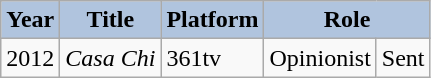<table class="wikitable">
<tr>
<th style="background:#B0C4DE;">Year</th>
<th style="background:#B0C4DE;">Title</th>
<th style="background:#B0C4DE;">Platform</th>
<th colspan="2" style="background:#B0C4DE;">Role</th>
</tr>
<tr>
<td>2012</td>
<td><em>Casa Chi</em></td>
<td>361tv</td>
<td>Opinionist</td>
<td>Sent</td>
</tr>
</table>
